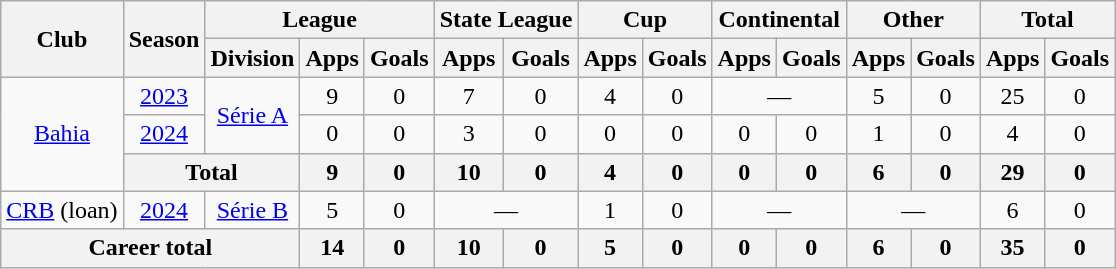<table class="wikitable" style="text-align: center;">
<tr>
<th rowspan="2">Club</th>
<th rowspan="2">Season</th>
<th colspan="3">League</th>
<th colspan="2">State League</th>
<th colspan="2">Cup</th>
<th colspan="2">Continental</th>
<th colspan="2">Other</th>
<th colspan="2">Total</th>
</tr>
<tr>
<th>Division</th>
<th>Apps</th>
<th>Goals</th>
<th>Apps</th>
<th>Goals</th>
<th>Apps</th>
<th>Goals</th>
<th>Apps</th>
<th>Goals</th>
<th>Apps</th>
<th>Goals</th>
<th>Apps</th>
<th>Goals</th>
</tr>
<tr>
<td rowspan="3"><a href='#'>Bahia</a></td>
<td><a href='#'>2023</a></td>
<td rowspan="2"><a href='#'>Série A</a></td>
<td>9</td>
<td>0</td>
<td>7</td>
<td>0</td>
<td>4</td>
<td>0</td>
<td colspan="2">—</td>
<td>5</td>
<td>0</td>
<td>25</td>
<td>0</td>
</tr>
<tr>
<td><a href='#'>2024</a></td>
<td>0</td>
<td>0</td>
<td>3</td>
<td>0</td>
<td>0</td>
<td>0</td>
<td>0</td>
<td>0</td>
<td>1</td>
<td>0</td>
<td>4</td>
<td>0</td>
</tr>
<tr>
<th colspan="2">Total</th>
<th>9</th>
<th>0</th>
<th>10</th>
<th>0</th>
<th>4</th>
<th>0</th>
<th>0</th>
<th>0</th>
<th>6</th>
<th>0</th>
<th>29</th>
<th>0</th>
</tr>
<tr>
<td><a href='#'>CRB</a> (loan)</td>
<td><a href='#'>2024</a></td>
<td><a href='#'>Série B</a></td>
<td>5</td>
<td>0</td>
<td colspan="2">—</td>
<td>1</td>
<td>0</td>
<td colspan="2">—</td>
<td colspan="2">—</td>
<td>6</td>
<td>0</td>
</tr>
<tr>
<th colspan="3"><strong>Career total</strong></th>
<th>14</th>
<th>0</th>
<th>10</th>
<th>0</th>
<th>5</th>
<th>0</th>
<th>0</th>
<th>0</th>
<th>6</th>
<th>0</th>
<th>35</th>
<th>0</th>
</tr>
</table>
